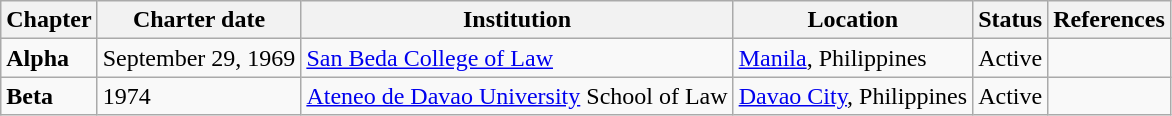<table class="wikitable">
<tr>
<th>Chapter</th>
<th>Charter date</th>
<th>Institution</th>
<th>Location</th>
<th>Status</th>
<th>References</th>
</tr>
<tr>
<td><strong>Alpha</strong></td>
<td>September 29, 1969</td>
<td><a href='#'>San Beda College of Law</a></td>
<td><a href='#'>Manila</a>, Philippines</td>
<td>Active</td>
<td></td>
</tr>
<tr>
<td><strong>Beta</strong></td>
<td>1974</td>
<td><a href='#'>Ateneo de Davao University</a> School of Law</td>
<td><a href='#'>Davao City</a>, Philippines</td>
<td>Active</td>
<td></td>
</tr>
</table>
